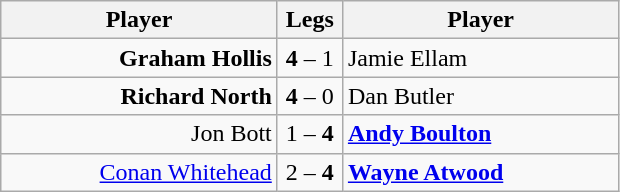<table class=wikitable style="text-align:center">
<tr>
<th width=177>Player</th>
<th width=36>Legs</th>
<th width=177>Player</th>
</tr>
<tr align=left>
<td align=right><strong>Graham Hollis</strong> </td>
<td align=center><strong>4</strong> – 1</td>
<td> Jamie Ellam</td>
</tr>
<tr align=left>
<td align=right><strong>Richard North</strong> </td>
<td align=center><strong>4</strong> – 0</td>
<td> Dan Butler</td>
</tr>
<tr align=left>
<td align=right>Jon Bott </td>
<td align=center>1 – <strong>4</strong></td>
<td> <strong><a href='#'>Andy Boulton</a></strong></td>
</tr>
<tr align=left>
<td align=right><a href='#'>Conan Whitehead</a> </td>
<td align=center>2 – <strong>4</strong></td>
<td> <strong><a href='#'>Wayne Atwood</a></strong></td>
</tr>
</table>
